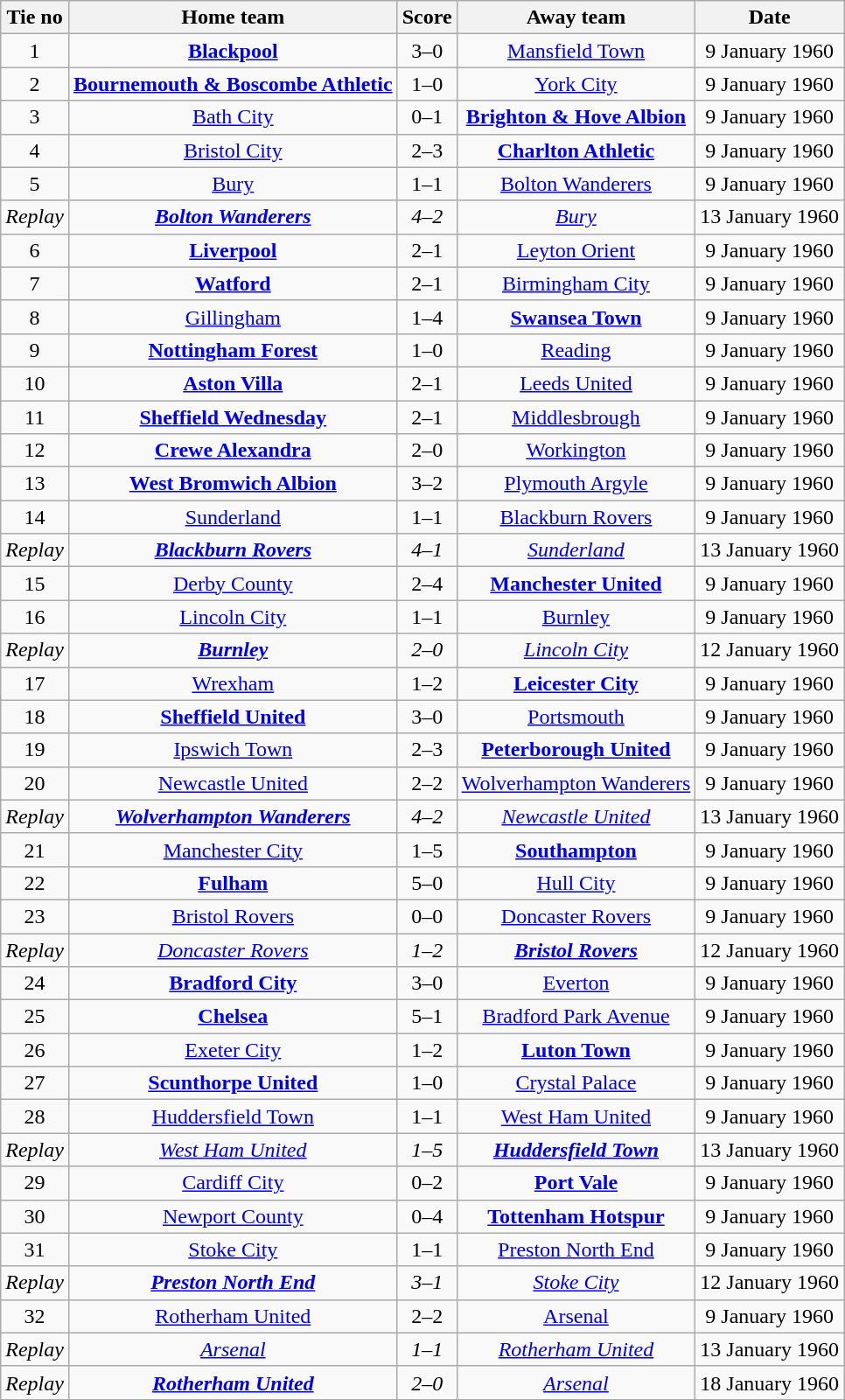<table class="wikitable" style="text-align: center">
<tr>
<th>Tie no</th>
<th>Home team</th>
<th>Score</th>
<th>Away team</th>
<th>Date</th>
</tr>
<tr>
<td>1</td>
<td><strong><a href='#'>Blackpool</a></strong></td>
<td>3–0</td>
<td><a href='#'>Mansfield Town</a></td>
<td>9 January 1960</td>
</tr>
<tr>
<td>2</td>
<td><strong><a href='#'>Bournemouth & Boscombe Athletic</a></strong></td>
<td>1–0</td>
<td><a href='#'>York City</a></td>
<td>9 January 1960</td>
</tr>
<tr>
<td>3</td>
<td><a href='#'>Bath City</a></td>
<td>0–1</td>
<td><strong><a href='#'>Brighton & Hove Albion</a></strong></td>
<td>9 January 1960</td>
</tr>
<tr>
<td>4</td>
<td><a href='#'>Bristol City</a></td>
<td>2–3</td>
<td><strong><a href='#'>Charlton Athletic</a></strong></td>
<td>9 January 1960</td>
</tr>
<tr>
<td>5</td>
<td><a href='#'>Bury</a></td>
<td>1–1</td>
<td><a href='#'>Bolton Wanderers</a></td>
<td>9 January 1960</td>
</tr>
<tr>
<td><em>Replay</em></td>
<td><strong><em><a href='#'>Bolton Wanderers</a></em></strong></td>
<td><em>4–2</em></td>
<td><em><a href='#'>Bury</a></em></td>
<td>13 January 1960</td>
</tr>
<tr>
<td>6</td>
<td><strong><a href='#'>Liverpool</a></strong></td>
<td>2–1</td>
<td><a href='#'>Leyton Orient</a></td>
<td>9 January 1960</td>
</tr>
<tr>
<td>7</td>
<td><strong><a href='#'>Watford</a></strong></td>
<td>2–1</td>
<td><a href='#'>Birmingham City</a></td>
<td>9 January 1960</td>
</tr>
<tr>
<td>8</td>
<td><a href='#'>Gillingham</a></td>
<td>1–4</td>
<td><strong><a href='#'>Swansea Town</a></strong></td>
<td>9 January 1960</td>
</tr>
<tr>
<td>9</td>
<td><strong><a href='#'>Nottingham Forest</a></strong></td>
<td>1–0</td>
<td><a href='#'>Reading</a></td>
<td>9 January 1960</td>
</tr>
<tr>
<td>10</td>
<td><strong><a href='#'>Aston Villa</a></strong></td>
<td>2–1</td>
<td><a href='#'>Leeds United</a></td>
<td>9 January 1960</td>
</tr>
<tr>
<td>11</td>
<td><strong><a href='#'>Sheffield Wednesday</a></strong></td>
<td>2–1</td>
<td><a href='#'>Middlesbrough</a></td>
<td>9 January 1960</td>
</tr>
<tr>
<td>12</td>
<td><strong><a href='#'>Crewe Alexandra</a></strong></td>
<td>2–0</td>
<td><a href='#'>Workington</a></td>
<td>9 January 1960</td>
</tr>
<tr>
<td>13</td>
<td><strong><a href='#'>West Bromwich Albion</a></strong></td>
<td>3–2</td>
<td><a href='#'>Plymouth Argyle</a></td>
<td>9 January 1960</td>
</tr>
<tr>
<td>14</td>
<td><a href='#'>Sunderland</a></td>
<td>1–1</td>
<td><a href='#'>Blackburn Rovers</a></td>
<td>9 January 1960</td>
</tr>
<tr>
<td><em>Replay</em></td>
<td><strong><em><a href='#'>Blackburn Rovers</a></em></strong></td>
<td><em>4–1</em></td>
<td><em><a href='#'>Sunderland</a></em></td>
<td>13 January 1960</td>
</tr>
<tr>
<td>15</td>
<td><a href='#'>Derby County</a></td>
<td>2–4</td>
<td><strong><a href='#'>Manchester United</a></strong></td>
<td>9 January 1960</td>
</tr>
<tr>
<td>16</td>
<td><a href='#'>Lincoln City</a></td>
<td>1–1</td>
<td><a href='#'>Burnley</a></td>
<td>9 January 1960</td>
</tr>
<tr>
<td><em>Replay</em></td>
<td><strong><em><a href='#'>Burnley</a></em></strong></td>
<td><em>2–0</em></td>
<td><em><a href='#'>Lincoln City</a></em></td>
<td>12 January 1960</td>
</tr>
<tr>
<td>17</td>
<td><a href='#'>Wrexham</a></td>
<td>1–2</td>
<td><strong><a href='#'>Leicester City</a></strong></td>
<td>9 January 1960</td>
</tr>
<tr>
<td>18</td>
<td><strong><a href='#'>Sheffield United</a></strong></td>
<td>3–0</td>
<td><a href='#'>Portsmouth</a></td>
<td>9 January 1960</td>
</tr>
<tr>
<td>19</td>
<td><a href='#'>Ipswich Town</a></td>
<td>2–3</td>
<td><strong><a href='#'>Peterborough United</a></strong></td>
<td>9 January 1960</td>
</tr>
<tr>
<td>20</td>
<td><a href='#'>Newcastle United</a></td>
<td>2–2</td>
<td><a href='#'>Wolverhampton Wanderers</a></td>
<td>9 January 1960</td>
</tr>
<tr>
<td><em>Replay</em></td>
<td><strong><em><a href='#'>Wolverhampton Wanderers</a></em></strong></td>
<td><em>4–2</em></td>
<td><em><a href='#'>Newcastle United</a></em></td>
<td>13 January 1960</td>
</tr>
<tr>
<td>21</td>
<td><a href='#'>Manchester City</a></td>
<td>1–5</td>
<td><strong><a href='#'>Southampton</a></strong></td>
<td>9 January 1960</td>
</tr>
<tr>
<td>22</td>
<td><strong><a href='#'>Fulham</a></strong></td>
<td>5–0</td>
<td><a href='#'>Hull City</a></td>
<td>9 January 1960</td>
</tr>
<tr>
<td>23</td>
<td><a href='#'>Bristol Rovers</a></td>
<td>0–0</td>
<td><a href='#'>Doncaster Rovers</a></td>
<td>9 January 1960</td>
</tr>
<tr>
<td><em>Replay</em></td>
<td><em><a href='#'>Doncaster Rovers</a></em></td>
<td><em>1–2</em></td>
<td><strong><em><a href='#'>Bristol Rovers</a></em></strong></td>
<td>12 January 1960</td>
</tr>
<tr>
<td>24</td>
<td><strong><a href='#'>Bradford City</a></strong></td>
<td>3–0</td>
<td><a href='#'>Everton</a></td>
<td>9 January 1960</td>
</tr>
<tr>
<td>25</td>
<td><strong><a href='#'>Chelsea</a></strong></td>
<td>5–1</td>
<td><a href='#'>Bradford Park Avenue</a></td>
<td>9 January 1960</td>
</tr>
<tr>
<td>26</td>
<td><a href='#'>Exeter City</a></td>
<td>1–2</td>
<td><strong><a href='#'>Luton Town</a></strong></td>
<td>9 January 1960</td>
</tr>
<tr>
<td>27</td>
<td><strong><a href='#'>Scunthorpe United</a></strong></td>
<td>1–0</td>
<td><a href='#'>Crystal Palace</a></td>
<td>9 January 1960</td>
</tr>
<tr>
<td>28</td>
<td><a href='#'>Huddersfield Town</a></td>
<td>1–1</td>
<td><a href='#'>West Ham United</a></td>
<td>9 January 1960</td>
</tr>
<tr>
<td><em>Replay</em></td>
<td><em><a href='#'>West Ham United</a></em></td>
<td><em>1–5</em></td>
<td><strong><em><a href='#'>Huddersfield Town</a></em></strong></td>
<td>13 January 1960</td>
</tr>
<tr>
<td>29</td>
<td><a href='#'>Cardiff City</a></td>
<td>0–2</td>
<td><strong><a href='#'>Port Vale</a></strong></td>
<td>9 January 1960</td>
</tr>
<tr>
<td>30</td>
<td><a href='#'>Newport County</a></td>
<td>0–4</td>
<td><strong><a href='#'>Tottenham Hotspur</a></strong></td>
<td>9 January 1960</td>
</tr>
<tr>
<td>31</td>
<td><a href='#'>Stoke City</a></td>
<td>1–1</td>
<td><a href='#'>Preston North End</a></td>
<td>9 January 1960</td>
</tr>
<tr>
<td><em>Replay</em></td>
<td><strong><em><a href='#'>Preston North End</a></em></strong></td>
<td><em>3–1</em></td>
<td><em><a href='#'>Stoke City</a></em></td>
<td>12 January 1960</td>
</tr>
<tr>
<td>32</td>
<td><a href='#'>Rotherham United</a></td>
<td>2–2</td>
<td><a href='#'>Arsenal</a></td>
<td>9 January 1960</td>
</tr>
<tr>
<td><em>Replay</em></td>
<td><em><a href='#'>Arsenal</a></em></td>
<td><em>1–1</em></td>
<td><em><a href='#'>Rotherham United</a></em></td>
<td>13 January 1960</td>
</tr>
<tr>
<td><em>Replay</em></td>
<td><strong><em><a href='#'>Rotherham United</a></em></strong></td>
<td><em>2–0</em></td>
<td><em><a href='#'>Arsenal</a></em></td>
<td>18 January 1960</td>
</tr>
</table>
